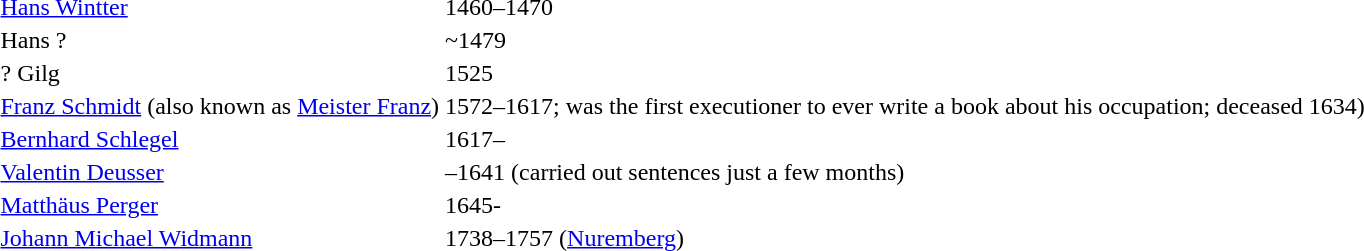<table>
<tr>
<td><a href='#'>Hans Wintter</a></td>
<td>1460–1470</td>
</tr>
<tr>
<td>Hans ?</td>
<td>~1479</td>
</tr>
<tr>
<td>? Gilg</td>
<td>1525</td>
</tr>
<tr>
<td><a href='#'>Franz Schmidt</a> (also known as <a href='#'>Meister Franz</a>)</td>
<td>1572–1617; was the first executioner to ever write a book about his occupation; deceased 1634)</td>
</tr>
<tr>
<td><a href='#'>Bernhard Schlegel</a></td>
<td>1617–</td>
</tr>
<tr>
<td><a href='#'>Valentin Deusser</a></td>
<td>–1641 (carried out sentences just a few months)</td>
</tr>
<tr>
<td><a href='#'>Matthäus Perger</a></td>
<td>1645-</td>
</tr>
<tr>
<td><a href='#'>Johann Michael Widmann</a></td>
<td>1738–1757 (<a href='#'>Nuremberg</a>)</td>
</tr>
<tr>
</tr>
</table>
